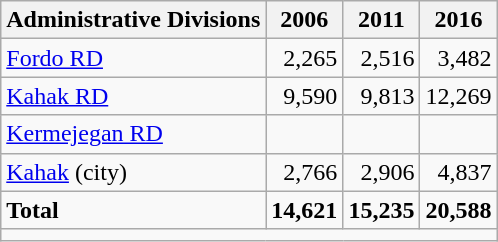<table class="wikitable">
<tr>
<th>Administrative Divisions</th>
<th>2006</th>
<th>2011</th>
<th>2016</th>
</tr>
<tr>
<td><a href='#'>Fordo RD</a></td>
<td style="text-align: right;">2,265</td>
<td style="text-align: right;">2,516</td>
<td style="text-align: right;">3,482</td>
</tr>
<tr>
<td><a href='#'>Kahak RD</a></td>
<td style="text-align: right;">9,590</td>
<td style="text-align: right;">9,813</td>
<td style="text-align: right;">12,269</td>
</tr>
<tr>
<td><a href='#'>Kermejegan RD</a></td>
<td style="text-align: right;"></td>
<td style="text-align: right;"></td>
<td style="text-align: right;"></td>
</tr>
<tr>
<td><a href='#'>Kahak</a> (city)</td>
<td style="text-align: right;">2,766</td>
<td style="text-align: right;">2,906</td>
<td style="text-align: right;">4,837</td>
</tr>
<tr>
<td><strong>Total</strong></td>
<td style="text-align: right;"><strong>14,621</strong></td>
<td style="text-align: right;"><strong>15,235</strong></td>
<td style="text-align: right;"><strong>20,588</strong></td>
</tr>
<tr>
<td colspan=4></td>
</tr>
</table>
